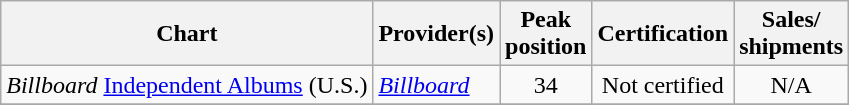<table class="wikitable">
<tr>
<th align="center">Chart</th>
<th align="center">Provider(s)</th>
<th align="center">Peak<br>position</th>
<th align="center">Certification</th>
<th align="center">Sales/<br>shipments</th>
</tr>
<tr>
<td align="left"><em>Billboard</em> <a href='#'>Independent Albums</a> (U.S.)</td>
<td align="left"><em><a href='#'>Billboard</a></em></td>
<td align="center">34</td>
<td align="center">Not certified</td>
<td align="center">N/A</td>
</tr>
<tr>
</tr>
</table>
